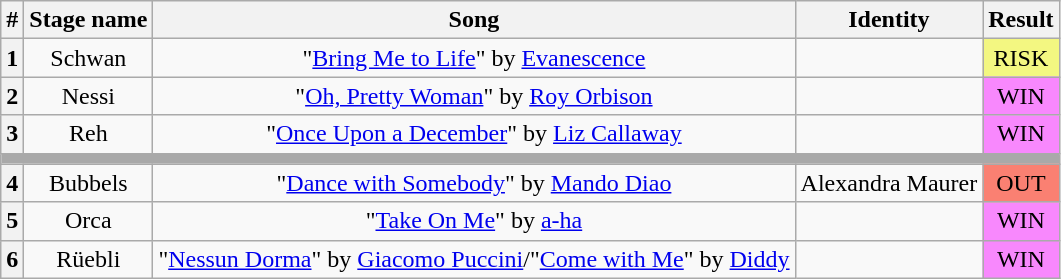<table class="wikitable plainrowheaders" style="text-align: center">
<tr>
<th>#</th>
<th>Stage name</th>
<th>Song</th>
<th>Identity</th>
<th>Result</th>
</tr>
<tr>
<th>1</th>
<td>Schwan</td>
<td>"<a href='#'>Bring Me to Life</a>" by <a href='#'>Evanescence</a></td>
<td></td>
<td bgcolor="#F3F781">RISK</td>
</tr>
<tr>
<th>2</th>
<td>Nessi</td>
<td>"<a href='#'>Oh, Pretty Woman</a>" by <a href='#'>Roy Orbison</a></td>
<td></td>
<td bgcolor="#F888FD">WIN</td>
</tr>
<tr>
<th>3</th>
<td>Reh</td>
<td>"<a href='#'>Once Upon a December</a>" by <a href='#'>Liz Callaway</a></td>
<td></td>
<td bgcolor="#F888FD">WIN</td>
</tr>
<tr>
<td colspan="5" style="background:darkgray"></td>
</tr>
<tr>
<th>4</th>
<td>Bubbels</td>
<td>"<a href='#'>Dance with Somebody</a>" by <a href='#'>Mando Diao</a></td>
<td>Alexandra Maurer</td>
<td bgcolor="salmon">OUT</td>
</tr>
<tr>
<th>5</th>
<td>Orca</td>
<td>"<a href='#'>Take On Me</a>" by <a href='#'>a-ha</a></td>
<td></td>
<td bgcolor="#F888FD">WIN</td>
</tr>
<tr>
<th>6</th>
<td>Rüebli</td>
<td>"<a href='#'>Nessun Dorma</a>" by <a href='#'>Giacomo Puccini</a>/"<a href='#'>Come with Me</a>" by <a href='#'>Diddy</a></td>
<td></td>
<td bgcolor="#F888FD">WIN</td>
</tr>
</table>
